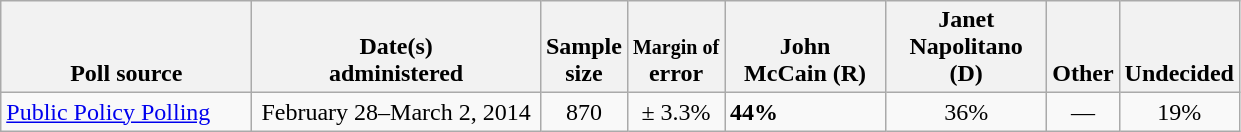<table class="wikitable">
<tr valign= bottom>
<th style="width:160px;">Poll source</th>
<th style="width:185px;">Date(s)<br>administered</th>
<th class=small>Sample<br>size</th>
<th><small>Margin of</small><br>error</th>
<th style="width:100px;">John<br>McCain (R)</th>
<th style="width:100px;">Janet<br>Napolitano (D)</th>
<th>Other</th>
<th>Undecided</th>
</tr>
<tr>
<td><a href='#'>Public Policy Polling</a></td>
<td align=center>February 28–March 2, 2014</td>
<td align=center>870</td>
<td align=center>± 3.3%</td>
<td><strong>44%</strong></td>
<td align=center>36%</td>
<td align=center>—</td>
<td align=center>19%</td>
</tr>
</table>
